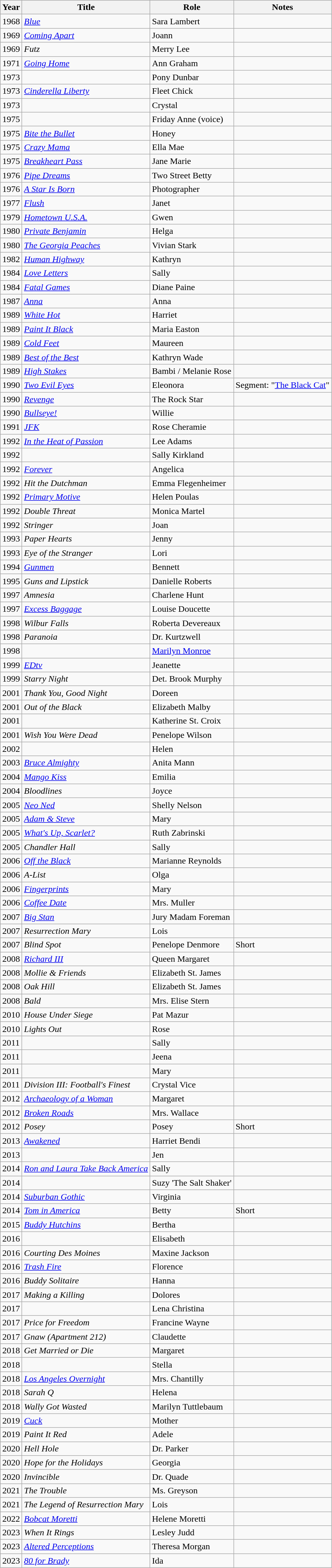<table class="wikitable sortable">
<tr>
<th>Year</th>
<th>Title</th>
<th>Role</th>
<th class="unsortable">Notes</th>
</tr>
<tr>
<td>1968</td>
<td><em><a href='#'>Blue</a></em></td>
<td>Sara Lambert</td>
<td></td>
</tr>
<tr>
<td>1969</td>
<td><em><a href='#'>Coming Apart</a></em></td>
<td>Joann</td>
<td></td>
</tr>
<tr>
<td>1969</td>
<td><em>Futz</em></td>
<td>Merry Lee</td>
<td></td>
</tr>
<tr>
<td>1971</td>
<td><em><a href='#'>Going Home</a></em></td>
<td>Ann Graham</td>
<td></td>
</tr>
<tr>
<td>1973</td>
<td><em></em></td>
<td>Pony Dunbar</td>
<td></td>
</tr>
<tr>
<td>1973</td>
<td><em><a href='#'>Cinderella Liberty</a></em></td>
<td>Fleet Chick</td>
<td></td>
</tr>
<tr>
<td>1973</td>
<td><em></em></td>
<td>Crystal</td>
<td></td>
</tr>
<tr>
<td>1975</td>
<td><em></em></td>
<td>Friday Anne (voice)</td>
<td></td>
</tr>
<tr>
<td>1975</td>
<td><em><a href='#'>Bite the Bullet</a></em></td>
<td>Honey</td>
<td></td>
</tr>
<tr>
<td>1975</td>
<td><em><a href='#'>Crazy Mama</a></em></td>
<td>Ella Mae</td>
<td></td>
</tr>
<tr>
<td>1975</td>
<td><em><a href='#'>Breakheart Pass</a></em></td>
<td>Jane Marie</td>
<td></td>
</tr>
<tr>
<td>1976</td>
<td><em><a href='#'>Pipe Dreams</a></em></td>
<td>Two Street Betty</td>
<td></td>
</tr>
<tr>
<td>1976</td>
<td><em><a href='#'>A Star Is Born</a></em></td>
<td>Photographer</td>
<td></td>
</tr>
<tr>
<td>1977</td>
<td><em><a href='#'>Flush</a></em></td>
<td>Janet</td>
<td></td>
</tr>
<tr>
<td>1979</td>
<td><em><a href='#'>Hometown U.S.A.</a></em></td>
<td>Gwen</td>
<td></td>
</tr>
<tr>
<td>1980</td>
<td><em><a href='#'>Private Benjamin</a></em></td>
<td>Helga</td>
<td></td>
</tr>
<tr>
<td>1980</td>
<td><em><a href='#'>The Georgia Peaches</a></em></td>
<td>Vivian Stark</td>
<td></td>
</tr>
<tr>
<td>1982</td>
<td><em><a href='#'>Human Highway</a></em></td>
<td>Kathryn</td>
<td></td>
</tr>
<tr>
<td>1984</td>
<td><em><a href='#'>Love Letters</a></em></td>
<td>Sally</td>
<td></td>
</tr>
<tr>
<td>1984</td>
<td><em><a href='#'>Fatal Games</a></em></td>
<td>Diane Paine</td>
<td></td>
</tr>
<tr>
<td>1987</td>
<td><em><a href='#'>Anna</a></em></td>
<td>Anna</td>
<td></td>
</tr>
<tr>
<td>1989</td>
<td><em><a href='#'>White Hot</a></em></td>
<td>Harriet</td>
<td></td>
</tr>
<tr>
<td>1989</td>
<td><em><a href='#'>Paint It Black</a></em></td>
<td>Maria Easton</td>
<td></td>
</tr>
<tr>
<td>1989</td>
<td><em><a href='#'>Cold Feet</a></em></td>
<td>Maureen</td>
<td></td>
</tr>
<tr>
<td>1989</td>
<td><em><a href='#'>Best of the Best</a></em></td>
<td>Kathryn Wade</td>
<td></td>
</tr>
<tr>
<td>1989</td>
<td><em><a href='#'>High Stakes</a></em></td>
<td>Bambi / Melanie Rose</td>
<td></td>
</tr>
<tr>
<td>1990</td>
<td><em><a href='#'>Two Evil Eyes</a></em></td>
<td>Eleonora</td>
<td>Segment: "<a href='#'>The Black Cat</a>"</td>
</tr>
<tr>
<td>1990</td>
<td><em><a href='#'>Revenge</a></em></td>
<td>The Rock Star</td>
<td></td>
</tr>
<tr>
<td>1990</td>
<td><em><a href='#'>Bullseye!</a></em></td>
<td>Willie</td>
<td></td>
</tr>
<tr>
<td>1991</td>
<td><em><a href='#'>JFK</a></em></td>
<td>Rose Cheramie</td>
<td></td>
</tr>
<tr>
<td>1992</td>
<td><em><a href='#'>In the Heat of Passion</a></em></td>
<td>Lee Adams</td>
<td></td>
</tr>
<tr>
<td>1992</td>
<td><em></em></td>
<td>Sally Kirkland</td>
<td></td>
</tr>
<tr>
<td>1992</td>
<td><em><a href='#'>Forever</a></em></td>
<td>Angelica</td>
<td></td>
</tr>
<tr>
<td>1992</td>
<td><em>Hit the Dutchman</em></td>
<td>Emma Flegenheimer</td>
<td></td>
</tr>
<tr>
<td>1992</td>
<td><em><a href='#'>Primary Motive</a></em></td>
<td>Helen Poulas</td>
<td></td>
</tr>
<tr>
<td>1992</td>
<td><em>Double Threat</em></td>
<td>Monica Martel</td>
<td></td>
</tr>
<tr>
<td>1992</td>
<td><em>Stringer</em></td>
<td>Joan</td>
<td></td>
</tr>
<tr>
<td>1993</td>
<td><em>Paper Hearts</em></td>
<td>Jenny</td>
<td></td>
</tr>
<tr>
<td>1993</td>
<td><em>Eye of the Stranger</em></td>
<td>Lori</td>
<td></td>
</tr>
<tr>
<td>1994</td>
<td><em><a href='#'>Gunmen</a></em></td>
<td>Bennett</td>
<td></td>
</tr>
<tr>
<td>1995</td>
<td><em>Guns and Lipstick</em></td>
<td>Danielle Roberts</td>
<td></td>
</tr>
<tr>
<td>1997</td>
<td><em>Amnesia</em></td>
<td>Charlene Hunt</td>
<td></td>
</tr>
<tr>
<td>1997</td>
<td><em><a href='#'>Excess Baggage</a></em></td>
<td>Louise Doucette</td>
<td></td>
</tr>
<tr>
<td>1998</td>
<td><em>Wilbur Falls</em></td>
<td>Roberta Devereaux</td>
<td></td>
</tr>
<tr>
<td>1998</td>
<td><em>Paranoia</em></td>
<td>Dr. Kurtzwell</td>
<td></td>
</tr>
<tr>
<td>1998</td>
<td><em></em></td>
<td><a href='#'>Marilyn Monroe</a></td>
<td></td>
</tr>
<tr>
<td>1999</td>
<td><em><a href='#'>EDtv</a></em></td>
<td>Jeanette</td>
<td></td>
</tr>
<tr>
<td>1999</td>
<td><em>Starry Night</em></td>
<td>Det. Brook Murphy</td>
<td></td>
</tr>
<tr>
<td>2001</td>
<td><em>Thank You, Good Night</em></td>
<td>Doreen</td>
<td></td>
</tr>
<tr>
<td>2001</td>
<td><em>Out of the Black</em></td>
<td>Elizabeth Malby</td>
<td></td>
</tr>
<tr>
<td>2001</td>
<td><em></em></td>
<td>Katherine St. Croix</td>
<td></td>
</tr>
<tr>
<td>2001</td>
<td><em>Wish You Were Dead</em></td>
<td>Penelope Wilson</td>
<td></td>
</tr>
<tr>
<td>2002</td>
<td><em></em></td>
<td>Helen</td>
<td></td>
</tr>
<tr>
<td>2003</td>
<td><em><a href='#'>Bruce Almighty</a></em></td>
<td>Anita Mann</td>
<td></td>
</tr>
<tr>
<td>2004</td>
<td><em><a href='#'>Mango Kiss</a></em></td>
<td>Emilia</td>
<td></td>
</tr>
<tr>
<td>2004</td>
<td><em>Bloodlines</em></td>
<td>Joyce</td>
<td></td>
</tr>
<tr>
<td>2005</td>
<td><em><a href='#'>Neo Ned</a></em></td>
<td>Shelly Nelson</td>
<td></td>
</tr>
<tr>
<td>2005</td>
<td><em><a href='#'>Adam & Steve</a></em></td>
<td>Mary</td>
<td></td>
</tr>
<tr>
<td>2005</td>
<td><em><a href='#'>What's Up, Scarlet?</a></em></td>
<td>Ruth Zabrinski</td>
<td></td>
</tr>
<tr>
<td>2005</td>
<td><em>Chandler Hall</em></td>
<td>Sally</td>
<td></td>
</tr>
<tr>
<td>2006</td>
<td><em><a href='#'>Off the Black</a></em></td>
<td>Marianne Reynolds</td>
<td></td>
</tr>
<tr>
<td>2006</td>
<td><em>A-List</em></td>
<td>Olga</td>
<td></td>
</tr>
<tr>
<td>2006</td>
<td><em><a href='#'>Fingerprints</a></em></td>
<td>Mary</td>
<td></td>
</tr>
<tr>
<td>2006</td>
<td><em><a href='#'>Coffee Date</a></em></td>
<td>Mrs. Muller</td>
<td></td>
</tr>
<tr>
<td>2007</td>
<td><em><a href='#'>Big Stan</a></em></td>
<td>Jury Madam Foreman</td>
<td></td>
</tr>
<tr>
<td>2007</td>
<td><em>Resurrection Mary</em></td>
<td>Lois</td>
<td></td>
</tr>
<tr>
<td>2007</td>
<td><em>Blind Spot</em></td>
<td>Penelope Denmore</td>
<td>Short</td>
</tr>
<tr>
<td>2008</td>
<td><em><a href='#'>Richard III</a></em></td>
<td>Queen Margaret</td>
<td></td>
</tr>
<tr>
<td>2008</td>
<td><em>Mollie & Friends</em></td>
<td>Elizabeth St. James</td>
<td></td>
</tr>
<tr>
<td>2008</td>
<td><em>Oak Hill</em></td>
<td>Elizabeth St. James</td>
<td></td>
</tr>
<tr>
<td>2008</td>
<td><em>Bald</em></td>
<td>Mrs. Elise Stern</td>
<td></td>
</tr>
<tr>
<td>2010</td>
<td><em>House Under Siege</em></td>
<td>Pat Mazur</td>
<td></td>
</tr>
<tr>
<td>2010</td>
<td><em>Lights Out</em></td>
<td>Rose</td>
<td></td>
</tr>
<tr>
<td>2011</td>
<td><em></em></td>
<td>Sally</td>
<td></td>
</tr>
<tr>
<td>2011</td>
<td><em></em></td>
<td>Jeena</td>
<td></td>
</tr>
<tr>
<td>2011</td>
<td><em></em></td>
<td>Mary</td>
<td></td>
</tr>
<tr>
<td>2011</td>
<td><em>Division III: Football's Finest</em></td>
<td>Crystal Vice</td>
<td></td>
</tr>
<tr>
<td>2012</td>
<td><em><a href='#'>Archaeology of a Woman</a></em></td>
<td>Margaret</td>
<td></td>
</tr>
<tr>
<td>2012</td>
<td><em><a href='#'>Broken Roads</a></em></td>
<td>Mrs. Wallace</td>
<td></td>
</tr>
<tr>
<td>2012</td>
<td><em>Posey</em></td>
<td>Posey</td>
<td>Short</td>
</tr>
<tr>
<td>2013</td>
<td><em><a href='#'>Awakened</a></em></td>
<td>Harriet Bendi</td>
<td></td>
</tr>
<tr>
<td>2013</td>
<td><em></em></td>
<td>Jen</td>
<td></td>
</tr>
<tr>
<td>2014</td>
<td><em><a href='#'>Ron and Laura Take Back America</a></em></td>
<td>Sally</td>
<td></td>
</tr>
<tr>
<td>2014</td>
<td><em></em></td>
<td>Suzy 'The Salt Shaker'</td>
<td></td>
</tr>
<tr>
<td>2014</td>
<td><em><a href='#'>Suburban Gothic</a></em></td>
<td>Virginia</td>
<td></td>
</tr>
<tr>
<td>2014</td>
<td><em><a href='#'>Tom in America</a></em></td>
<td>Betty</td>
<td>Short</td>
</tr>
<tr>
<td>2015</td>
<td><em><a href='#'>Buddy Hutchins</a></em></td>
<td>Bertha</td>
<td></td>
</tr>
<tr>
<td>2016</td>
<td><em></em></td>
<td>Elisabeth</td>
<td></td>
</tr>
<tr>
<td>2016</td>
<td><em>Courting Des Moines</em></td>
<td>Maxine Jackson</td>
<td></td>
</tr>
<tr>
<td>2016</td>
<td><em><a href='#'>Trash Fire</a></em></td>
<td>Florence</td>
<td></td>
</tr>
<tr>
<td>2016</td>
<td><em>Buddy Solitaire</em></td>
<td>Hanna</td>
<td></td>
</tr>
<tr>
<td>2017</td>
<td><em>Making a Killing</em></td>
<td>Dolores</td>
<td></td>
</tr>
<tr>
<td>2017</td>
<td><em></em></td>
<td>Lena Christina</td>
<td></td>
</tr>
<tr>
<td>2017</td>
<td><em>Price for Freedom</em></td>
<td>Francine Wayne</td>
<td></td>
</tr>
<tr>
<td>2017</td>
<td><em>Gnaw (Apartment 212)</em></td>
<td>Claudette</td>
<td></td>
</tr>
<tr>
<td>2018</td>
<td><em>Get Married or Die</em></td>
<td>Margaret</td>
<td></td>
</tr>
<tr>
<td>2018</td>
<td><em></em></td>
<td>Stella</td>
<td></td>
</tr>
<tr>
<td>2018</td>
<td><em><a href='#'>Los Angeles Overnight</a></em></td>
<td>Mrs. Chantilly</td>
<td></td>
</tr>
<tr>
<td>2018</td>
<td><em>Sarah Q</em></td>
<td>Helena</td>
<td></td>
</tr>
<tr>
<td>2018</td>
<td><em>Wally Got Wasted</em></td>
<td>Marilyn Tuttlebaum</td>
<td></td>
</tr>
<tr>
<td>2019</td>
<td><em><a href='#'>Cuck</a></em></td>
<td>Mother</td>
<td></td>
</tr>
<tr>
<td>2019</td>
<td><em>Paint It Red</em></td>
<td>Adele</td>
<td></td>
</tr>
<tr>
<td>2020</td>
<td><em>Hell Hole</em></td>
<td>Dr. Parker</td>
<td></td>
</tr>
<tr>
<td>2020</td>
<td><em>Hope for the Holidays</em></td>
<td>Georgia</td>
<td></td>
</tr>
<tr>
<td>2020</td>
<td><em>Invincible</em></td>
<td>Dr. Quade</td>
<td></td>
</tr>
<tr>
<td>2021</td>
<td><em>The Trouble</em></td>
<td>Ms. Greyson</td>
<td></td>
</tr>
<tr>
<td>2021</td>
<td><em>The Legend of Resurrection Mary</em></td>
<td>Lois</td>
<td></td>
</tr>
<tr>
<td>2022</td>
<td><em><a href='#'>Bobcat Moretti</a></em></td>
<td>Helene Moretti</td>
<td></td>
</tr>
<tr>
<td>2023</td>
<td><em>When It Rings</em></td>
<td>Lesley Judd</td>
<td></td>
</tr>
<tr>
<td>2023</td>
<td><em><a href='#'>Altered Perceptions</a></em></td>
<td>Theresa Morgan</td>
<td></td>
</tr>
<tr>
<td>2023</td>
<td><em><a href='#'>80 for Brady</a></em></td>
<td>Ida</td>
<td></td>
</tr>
</table>
